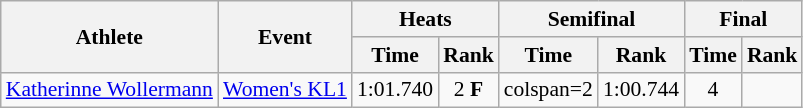<table class="wikitable" style="font-size:90%">
<tr>
<th rowspan="2">Athlete</th>
<th rowspan="2">Event</th>
<th colspan="2">Heats</th>
<th colspan="2">Semifinal</th>
<th colspan="2">Final</th>
</tr>
<tr>
<th>Time</th>
<th>Rank</th>
<th>Time</th>
<th>Rank</th>
<th>Time</th>
<th>Rank</th>
</tr>
<tr align=center>
<td align=left><a href='#'>Katherinne Wollermann</a></td>
<td align=left><a href='#'>Women's KL1</a></td>
<td>1:01.740</td>
<td>2 <strong>F</strong></td>
<td>colspan=2</td>
<td>1:00.744</td>
<td>4</td>
</tr>
</table>
